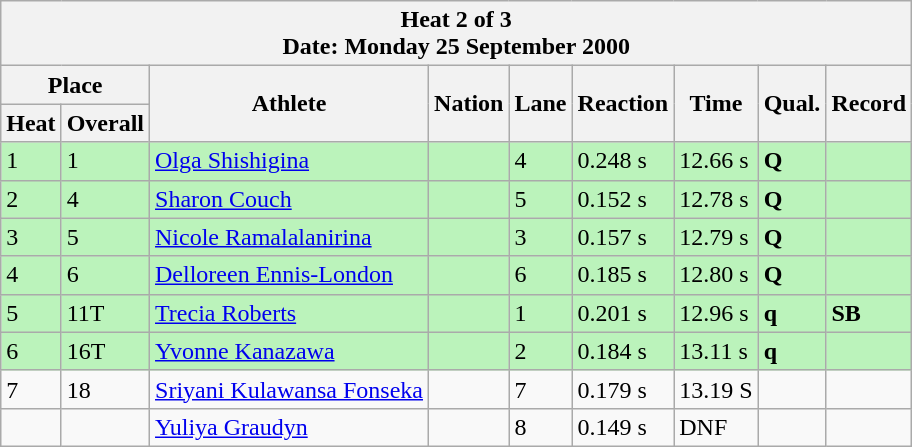<table class="wikitable sortable">
<tr>
<th colspan=9>Heat 2 of 3 <br> Date: Monday 25 September 2000</th>
</tr>
<tr>
<th colspan=2>Place</th>
<th rowspan=2>Athlete</th>
<th rowspan=2>Nation</th>
<th rowspan=2>Lane</th>
<th rowspan=2>Reaction</th>
<th rowspan=2>Time</th>
<th rowspan=2>Qual.</th>
<th rowspan=2>Record</th>
</tr>
<tr>
<th>Heat</th>
<th>Overall</th>
</tr>
<tr bgcolor = "bbf3bb">
<td>1</td>
<td>1</td>
<td align="left"><a href='#'>Olga Shishigina</a></td>
<td align="left"></td>
<td>4</td>
<td>0.248 s</td>
<td>12.66 s</td>
<td><strong>Q</strong></td>
<td></td>
</tr>
<tr bgcolor = "bbf3bb">
<td>2</td>
<td>4</td>
<td align="left"><a href='#'>Sharon Couch</a></td>
<td align="left"></td>
<td>5</td>
<td>0.152 s</td>
<td>12.78 s</td>
<td><strong>Q</strong></td>
<td></td>
</tr>
<tr bgcolor = "bbf3bb">
<td>3</td>
<td>5</td>
<td align="left"><a href='#'>Nicole Ramalalanirina</a></td>
<td align="left"></td>
<td>3</td>
<td>0.157 s</td>
<td>12.79 s</td>
<td><strong>Q</strong></td>
<td></td>
</tr>
<tr bgcolor = "bbf3bb">
<td>4</td>
<td>6</td>
<td align="left"><a href='#'>Delloreen Ennis-London</a></td>
<td align="left"></td>
<td>6</td>
<td>0.185 s</td>
<td>12.80 s</td>
<td><strong>Q</strong></td>
<td></td>
</tr>
<tr bgcolor = "bbf3bb">
<td>5</td>
<td>11T</td>
<td align="left"><a href='#'>Trecia Roberts</a></td>
<td align="left"></td>
<td>1</td>
<td>0.201 s</td>
<td>12.96 s</td>
<td><strong>q</strong></td>
<td><strong>SB</strong></td>
</tr>
<tr bgcolor = "bbf3bb">
<td>6</td>
<td>16T</td>
<td align="left"><a href='#'>Yvonne Kanazawa</a></td>
<td align="left"></td>
<td>2</td>
<td>0.184 s</td>
<td>13.11 s</td>
<td><strong>q</strong></td>
<td></td>
</tr>
<tr>
<td>7</td>
<td>18</td>
<td align="left"><a href='#'>Sriyani Kulawansa Fonseka</a></td>
<td align="left"></td>
<td>7</td>
<td>0.179 s</td>
<td>13.19 S</td>
<td></td>
<td></td>
</tr>
<tr>
<td></td>
<td></td>
<td align="left"><a href='#'>Yuliya Graudyn</a></td>
<td align="left"></td>
<td>8</td>
<td>0.149 s</td>
<td>DNF</td>
<td></td>
<td></td>
</tr>
</table>
